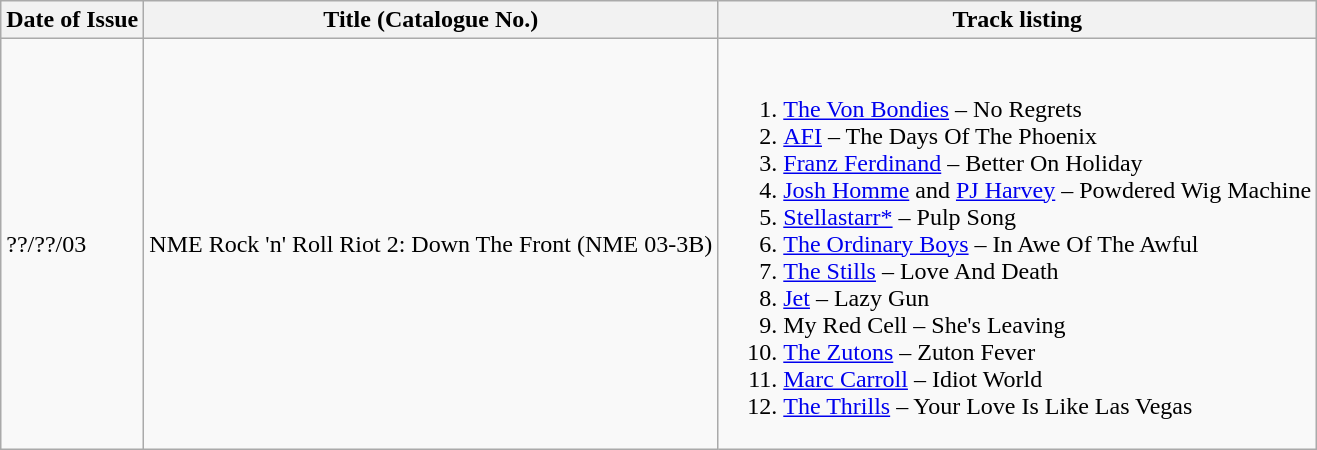<table class="wikitable">
<tr>
<th>Date of Issue</th>
<th>Title (Catalogue No.)</th>
<th>Track listing</th>
</tr>
<tr>
<td>??/??/03</td>
<td>NME Rock 'n' Roll Riot 2: Down The Front (NME 03-3B)</td>
<td><br><ol><li><a href='#'>The Von Bondies</a> – No Regrets</li><li><a href='#'>AFI</a> – The Days Of The Phoenix</li><li><a href='#'>Franz Ferdinand</a> – Better On Holiday</li><li><a href='#'>Josh Homme</a> and <a href='#'>PJ Harvey</a> – Powdered Wig Machine</li><li><a href='#'>Stellastarr*</a> – Pulp Song</li><li><a href='#'>The Ordinary Boys</a> – In Awe Of The Awful</li><li><a href='#'>The Stills</a> – Love And Death</li><li><a href='#'>Jet</a> – Lazy Gun</li><li>My Red Cell – She's Leaving</li><li><a href='#'>The Zutons</a> – Zuton Fever</li><li><a href='#'>Marc Carroll</a> – Idiot World</li><li><a href='#'>The Thrills</a> – Your Love Is Like Las Vegas</li></ol></td>
</tr>
</table>
